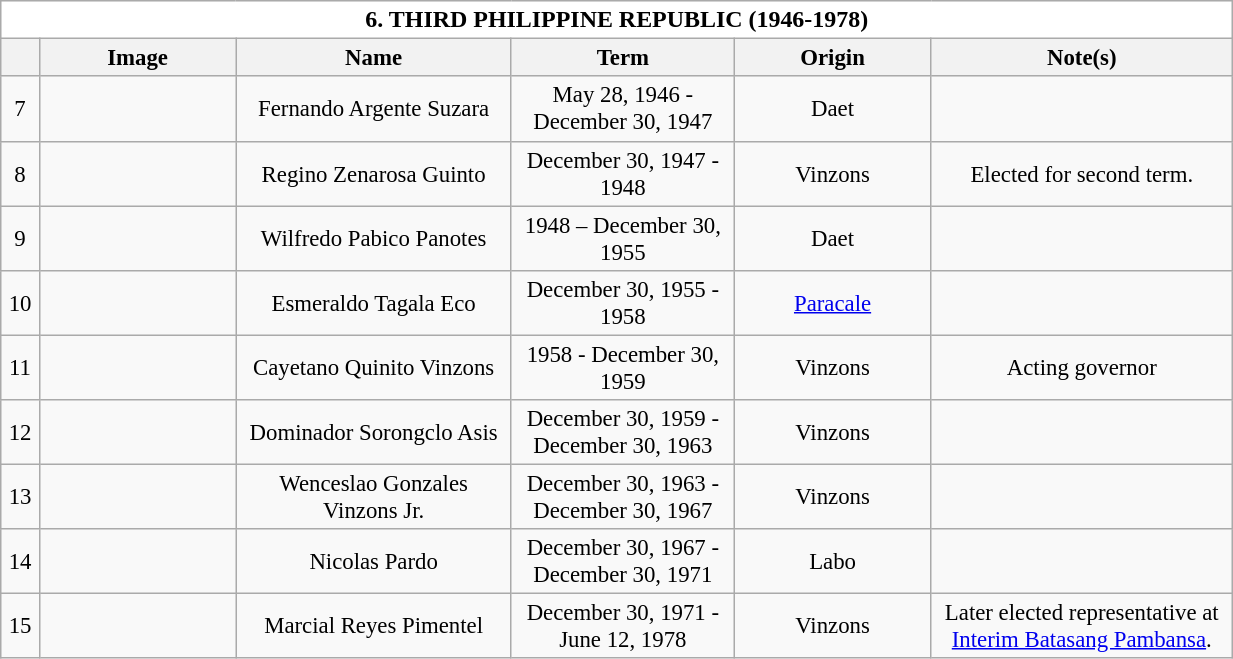<table class="wikitable collapsible collapsed" style="vertical-align:top;text-align:center;font-size:95%;">
<tr>
<th style="background-color:white;font-size:105%;width:51em;" colspan=6>6. THIRD PHILIPPINE REPUBLIC (1946-1978)</th>
</tr>
<tr>
<th style="width: 1em;text-align:center"></th>
<th style="width: 7em;text-align:center">Image</th>
<th style="width: 10em;text-align:center">Name</th>
<th style="width: 8em;text-align:center">Term</th>
<th style="width: 7em;text-align:center">Origin</th>
<th style="width: 11em;text-align:center">Note(s)</th>
</tr>
<tr>
<td>7</td>
<td></td>
<td>Fernando Argente Suzara</td>
<td>May 28, 1946 - December 30, 1947</td>
<td>Daet</td>
<td></td>
</tr>
<tr>
<td>8</td>
<td></td>
<td>Regino Zenarosa Guinto</td>
<td>December 30, 1947 - 1948</td>
<td>Vinzons</td>
<td>Elected for second term.</td>
</tr>
<tr>
<td>9</td>
<td></td>
<td>Wilfredo Pabico Panotes</td>
<td>1948 – December 30, 1955</td>
<td>Daet</td>
<td></td>
</tr>
<tr>
<td>10</td>
<td></td>
<td>Esmeraldo Tagala Eco</td>
<td>December 30, 1955 - 1958</td>
<td><a href='#'>Paracale</a></td>
<td></td>
</tr>
<tr>
<td>11</td>
<td></td>
<td>Cayetano Quinito Vinzons</td>
<td>1958 - December 30, 1959</td>
<td>Vinzons</td>
<td>Acting governor</td>
</tr>
<tr>
<td>12</td>
<td></td>
<td>Dominador Sorongclo Asis</td>
<td>December 30, 1959 - December 30, 1963</td>
<td>Vinzons</td>
<td></td>
</tr>
<tr>
<td>13</td>
<td></td>
<td>Wenceslao Gonzales Vinzons Jr.</td>
<td>December 30, 1963 - December 30, 1967</td>
<td>Vinzons</td>
<td></td>
</tr>
<tr>
<td>14</td>
<td></td>
<td>Nicolas Pardo</td>
<td>December 30, 1967 - December 30, 1971</td>
<td>Labo</td>
<td></td>
</tr>
<tr>
<td>15</td>
<td></td>
<td>Marcial Reyes Pimentel</td>
<td>December 30, 1971 - June 12, 1978</td>
<td>Vinzons</td>
<td>Later elected representative at <a href='#'>Interim Batasang Pambansa</a>.</td>
</tr>
</table>
